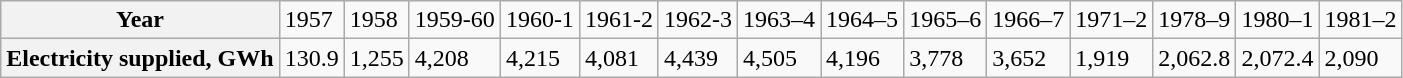<table class="wikitable">
<tr>
<th>Year</th>
<td>1957</td>
<td>1958</td>
<td>1959-60</td>
<td>1960-1</td>
<td>1961-2</td>
<td>1962-3</td>
<td>1963–4</td>
<td>1964–5</td>
<td>1965–6</td>
<td>1966–7</td>
<td>1971–2</td>
<td>1978–9</td>
<td>1980–1</td>
<td>1981–2</td>
</tr>
<tr>
<th>Electricity supplied, GWh</th>
<td>130.9</td>
<td>1,255</td>
<td>4,208</td>
<td>4,215</td>
<td>4,081</td>
<td>4,439</td>
<td>4,505</td>
<td>4,196</td>
<td>3,778</td>
<td>3,652</td>
<td>1,919</td>
<td>2,062.8</td>
<td>2,072.4</td>
<td>2,090</td>
</tr>
</table>
